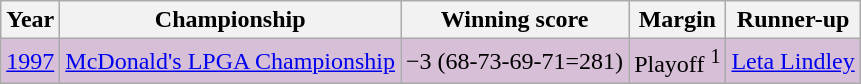<table class="wikitable">
<tr>
<th>Year</th>
<th>Championship</th>
<th>Winning score</th>
<th>Margin</th>
<th>Runner-up</th>
</tr>
<tr style="background:#D8BFD8;">
<td><a href='#'>1997</a></td>
<td><a href='#'>McDonald's LPGA Championship</a></td>
<td>−3 (68-73-69-71=281)</td>
<td>Playoff <sup>1</sup></td>
<td> <a href='#'>Leta Lindley</a></td>
</tr>
</table>
